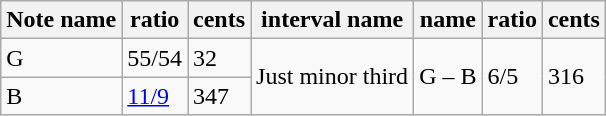<table class="wikitable">
<tr>
<th>Note name</th>
<th>ratio</th>
<th>cents</th>
<th>interval name</th>
<th>name</th>
<th>ratio</th>
<th>cents</th>
</tr>
<tr>
<td>G</td>
<td>55/54</td>
<td>32</td>
<td rowspan="2">Just minor third</td>
<td rowspan="2">G – B</td>
<td rowspan="2">6/5</td>
<td rowspan="2">316</td>
</tr>
<tr>
<td>B</td>
<td><a href='#'>11/9</a></td>
<td>347</td>
</tr>
</table>
